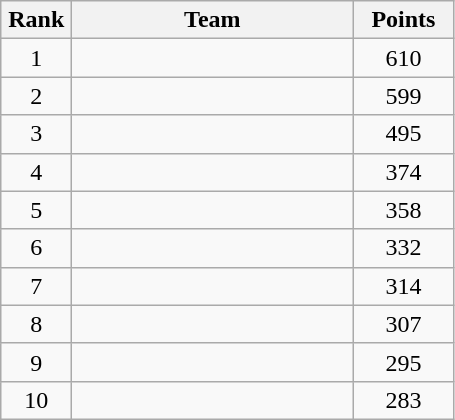<table class="wikitable" style="text-align:center;">
<tr>
<th width=40>Rank</th>
<th width=180>Team</th>
<th width=60>Points</th>
</tr>
<tr>
<td>1</td>
<td align=left></td>
<td>610</td>
</tr>
<tr>
<td>2</td>
<td align=left></td>
<td>599</td>
</tr>
<tr>
<td>3</td>
<td align=left></td>
<td>495</td>
</tr>
<tr>
<td>4</td>
<td align=left></td>
<td>374</td>
</tr>
<tr>
<td>5</td>
<td align=left></td>
<td>358</td>
</tr>
<tr>
<td>6</td>
<td align=left></td>
<td>332</td>
</tr>
<tr>
<td>7</td>
<td align=left></td>
<td>314</td>
</tr>
<tr>
<td>8</td>
<td align=left></td>
<td>307</td>
</tr>
<tr>
<td>9</td>
<td align=left></td>
<td>295</td>
</tr>
<tr>
<td>10</td>
<td align=left></td>
<td>283</td>
</tr>
</table>
